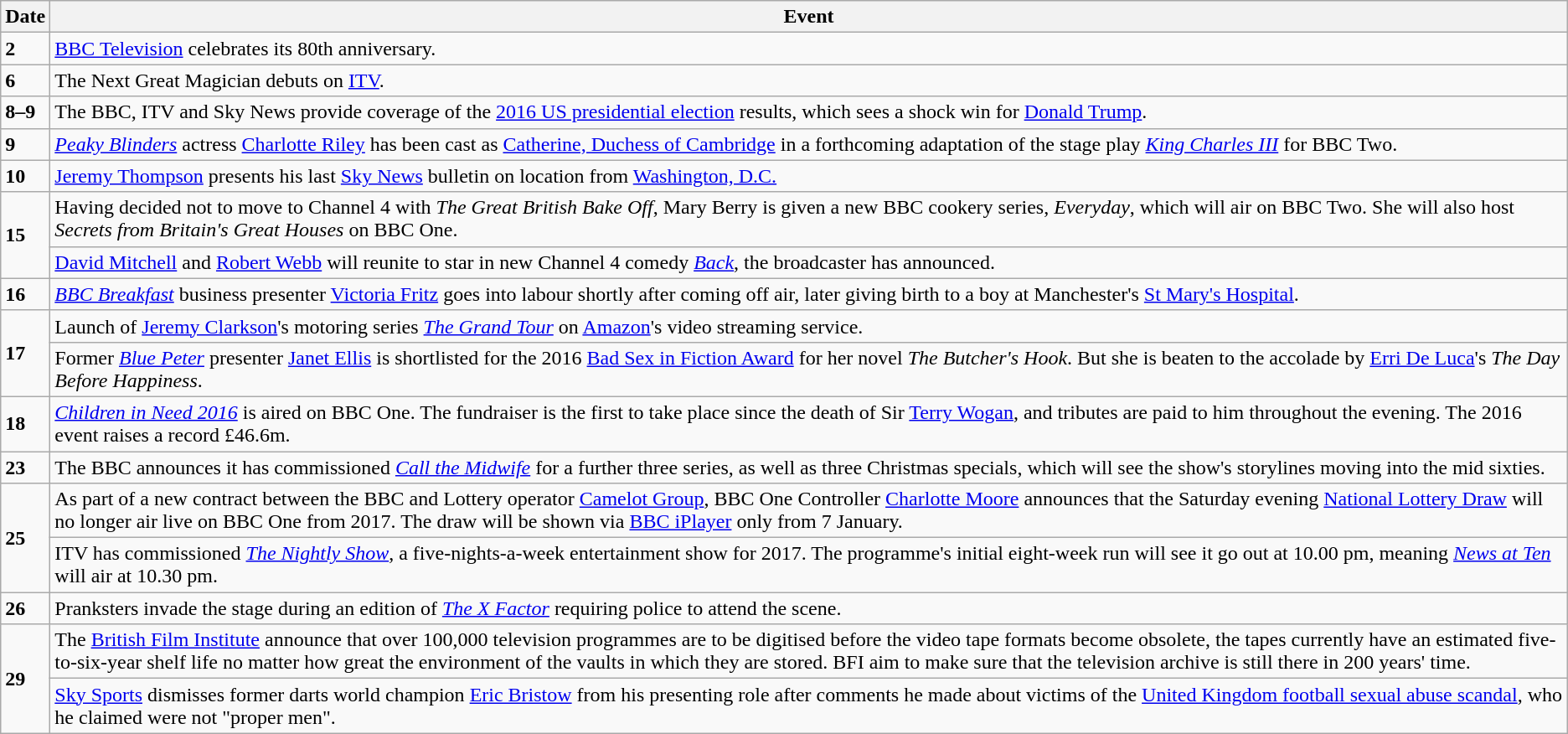<table class="wikitable">
<tr>
<th>Date</th>
<th>Event</th>
</tr>
<tr>
<td><strong>2</strong></td>
<td><a href='#'>BBC Television</a> celebrates its 80th anniversary.</td>
</tr>
<tr>
<td><strong>6</strong></td>
<td>The Next Great Magician debuts on <a href='#'>ITV</a>.</td>
</tr>
<tr>
<td><strong>8–9</strong></td>
<td>The BBC, ITV and Sky News provide coverage of the <a href='#'>2016 US presidential election</a> results, which sees a shock win for <a href='#'>Donald Trump</a>.</td>
</tr>
<tr>
<td><strong>9</strong></td>
<td><em><a href='#'>Peaky Blinders</a></em> actress <a href='#'>Charlotte Riley</a> has been cast as <a href='#'>Catherine, Duchess of Cambridge</a> in a forthcoming adaptation of the stage play <em><a href='#'>King Charles III</a></em> for BBC Two.</td>
</tr>
<tr>
<td><strong>10</strong></td>
<td><a href='#'>Jeremy Thompson</a> presents his last <a href='#'>Sky News</a> bulletin on location from <a href='#'>Washington, D.C.</a></td>
</tr>
<tr>
<td rowspan=2><strong>15</strong></td>
<td>Having decided not to move to Channel 4 with <em>The Great British Bake Off</em>, Mary Berry is given a new BBC cookery series, <em>Everyday</em>, which will air on BBC Two. She will also host <em>Secrets from Britain's Great Houses</em> on BBC One.</td>
</tr>
<tr>
<td><a href='#'>David Mitchell</a> and <a href='#'>Robert Webb</a> will reunite to star in new Channel 4 comedy <em><a href='#'>Back</a></em>, the broadcaster has announced.</td>
</tr>
<tr>
<td><strong>16</strong></td>
<td><em><a href='#'>BBC Breakfast</a></em> business presenter <a href='#'>Victoria Fritz</a> goes into labour shortly after coming off air, later giving birth to a boy at Manchester's <a href='#'>St Mary's Hospital</a>.</td>
</tr>
<tr>
<td rowspan=2><strong>17</strong></td>
<td>Launch of <a href='#'>Jeremy Clarkson</a>'s motoring series <em><a href='#'>The Grand Tour</a></em> on <a href='#'>Amazon</a>'s video streaming service.</td>
</tr>
<tr>
<td>Former <em><a href='#'>Blue Peter</a></em> presenter <a href='#'>Janet Ellis</a> is shortlisted for the 2016 <a href='#'>Bad Sex in Fiction Award</a> for her novel <em>The Butcher's Hook</em>. But she is beaten to the accolade by <a href='#'>Erri De Luca</a>'s <em>The Day Before Happiness</em>.</td>
</tr>
<tr>
<td><strong>18</strong></td>
<td><em><a href='#'>Children in Need 2016</a></em> is aired on BBC One. The fundraiser is the first to take place since the death of Sir <a href='#'>Terry Wogan</a>, and tributes are paid to him throughout the evening. The 2016 event raises a record £46.6m.</td>
</tr>
<tr>
<td><strong>23</strong></td>
<td>The BBC announces it has commissioned <em><a href='#'>Call the Midwife</a></em> for a further three series, as well as three Christmas specials, which will see the show's storylines moving into the mid sixties.</td>
</tr>
<tr>
<td rowspan=2><strong>25</strong></td>
<td>As part of a new contract between the BBC and Lottery operator <a href='#'>Camelot Group</a>, BBC One Controller <a href='#'>Charlotte Moore</a> announces that the Saturday evening <a href='#'>National Lottery Draw</a> will no longer air live on BBC One from 2017. The draw will be shown via <a href='#'>BBC iPlayer</a> only from 7 January.</td>
</tr>
<tr>
<td>ITV has commissioned <em><a href='#'>The Nightly Show</a></em>, a five-nights-a-week entertainment show for 2017. The programme's initial eight-week run will see it go out at 10.00 pm, meaning <em><a href='#'>News at Ten</a></em> will air at 10.30 pm.</td>
</tr>
<tr>
<td><strong>26</strong></td>
<td>Pranksters invade the stage during an edition of <em><a href='#'>The X Factor</a></em> requiring police to attend the scene.</td>
</tr>
<tr>
<td rowspan=2><strong>29</strong></td>
<td>The <a href='#'>British Film Institute</a> announce that over 100,000 television programmes are to be digitised before the video tape formats become obsolete, the tapes currently have an estimated five-to-six-year shelf life no matter how great the environment of the vaults in which they are stored. BFI aim to make sure that the television archive is still there in 200 years' time.</td>
</tr>
<tr>
<td><a href='#'>Sky Sports</a> dismisses former darts world champion <a href='#'>Eric Bristow</a> from his presenting role after comments he made about victims of the <a href='#'>United Kingdom football sexual abuse scandal</a>, who he claimed were not "proper men".</td>
</tr>
</table>
